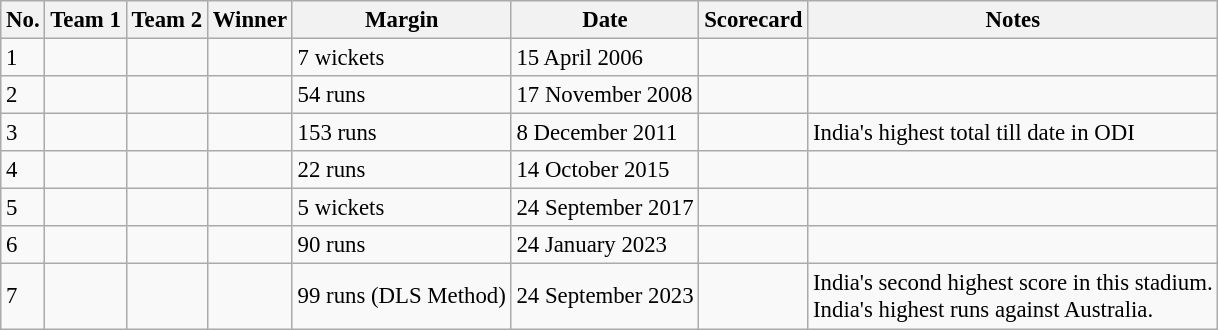<table class="wikitable sortable" style="font-size:95%">
<tr>
<th>No.</th>
<th>Team 1</th>
<th>Team 2</th>
<th>Winner</th>
<th>Margin</th>
<th>Date</th>
<th>Scorecard</th>
<th>Notes</th>
</tr>
<tr>
<td>1</td>
<td></td>
<td></td>
<td></td>
<td>7 wickets</td>
<td>15 April 2006</td>
<td></td>
<td></td>
</tr>
<tr>
<td>2</td>
<td></td>
<td></td>
<td></td>
<td>54 runs</td>
<td>17 November 2008</td>
<td></td>
<td></td>
</tr>
<tr>
<td>3</td>
<td></td>
<td></td>
<td></td>
<td>153 runs</td>
<td>8 December 2011</td>
<td></td>
<td>India's highest total till date in ODI</td>
</tr>
<tr>
<td>4</td>
<td></td>
<td></td>
<td></td>
<td>22 runs</td>
<td>14 October 2015</td>
<td></td>
<td></td>
</tr>
<tr>
<td>5</td>
<td></td>
<td></td>
<td></td>
<td>5 wickets</td>
<td>24 September 2017</td>
<td></td>
<td></td>
</tr>
<tr>
<td>6</td>
<td></td>
<td></td>
<td></td>
<td>90 runs</td>
<td>24 January 2023</td>
<td></td>
<td></td>
</tr>
<tr>
<td>7</td>
<td></td>
<td></td>
<td></td>
<td>99 runs (DLS Method)</td>
<td>24 September 2023</td>
<td></td>
<td>India's second highest score in this stadium.<br>India's highest runs against Australia.</td>
</tr>
</table>
